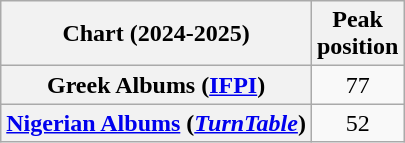<table class="wikitable plainrowheaders" style="text-align:center">
<tr>
<th scope="col">Chart (2024-2025)</th>
<th scope="col">Peak<br>position</th>
</tr>
<tr>
<th scope="row">Greek Albums (<a href='#'>IFPI</a>)</th>
<td>77</td>
</tr>
<tr>
<th scope="row"><a href='#'>Nigerian Albums</a> (<em><a href='#'>TurnTable</a></em>)</th>
<td>52</td>
</tr>
</table>
